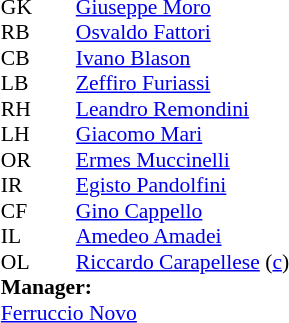<table style="font-size:90%; margin:0.2em auto;" cellspacing="0" cellpadding="0">
<tr>
<th width="25"></th>
<th width="25"></th>
</tr>
<tr>
<td>GK</td>
<td></td>
<td><a href='#'>Giuseppe Moro</a></td>
</tr>
<tr>
<td>RB</td>
<td></td>
<td><a href='#'>Osvaldo Fattori</a></td>
</tr>
<tr>
<td>CB</td>
<td></td>
<td><a href='#'>Ivano Blason</a></td>
</tr>
<tr>
<td>LB</td>
<td></td>
<td><a href='#'>Zeffiro Furiassi</a></td>
</tr>
<tr>
<td>RH</td>
<td></td>
<td><a href='#'>Leandro Remondini</a></td>
</tr>
<tr>
<td>LH</td>
<td></td>
<td><a href='#'>Giacomo Mari</a></td>
</tr>
<tr>
<td>OR</td>
<td></td>
<td><a href='#'>Ermes Muccinelli</a></td>
</tr>
<tr>
<td>IR</td>
<td></td>
<td><a href='#'>Egisto Pandolfini</a></td>
</tr>
<tr>
<td>CF</td>
<td></td>
<td><a href='#'>Gino Cappello</a></td>
</tr>
<tr>
<td>IL</td>
<td></td>
<td><a href='#'>Amedeo Amadei</a></td>
</tr>
<tr>
<td>OL</td>
<td></td>
<td><a href='#'>Riccardo Carapellese</a> (<a href='#'>c</a>)</td>
</tr>
<tr>
<td colspan=3><strong>Manager:</strong></td>
</tr>
<tr>
<td colspan=4><a href='#'>Ferruccio Novo</a></td>
</tr>
</table>
